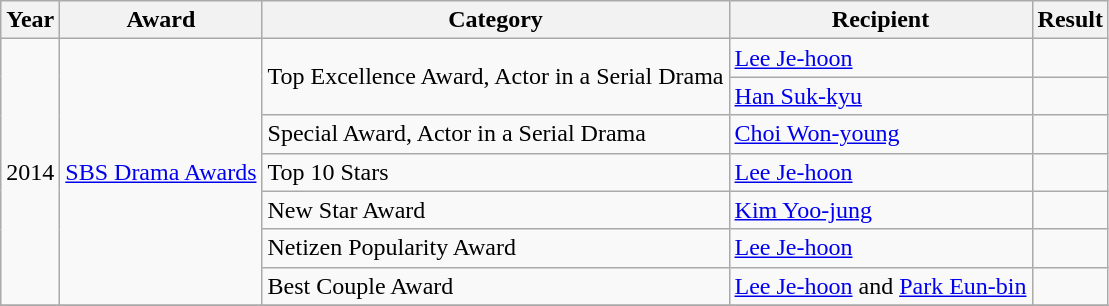<table class="wikitable">
<tr>
<th>Year</th>
<th>Award</th>
<th>Category</th>
<th>Recipient</th>
<th>Result</th>
</tr>
<tr>
<td rowspan=7>2014</td>
<td rowspan=7><a href='#'>SBS Drama Awards</a></td>
<td rowspan=2>Top Excellence Award, Actor in a Serial Drama</td>
<td><a href='#'>Lee Je-hoon</a></td>
<td></td>
</tr>
<tr>
<td><a href='#'>Han Suk-kyu</a></td>
<td></td>
</tr>
<tr>
<td>Special Award, Actor in a Serial Drama</td>
<td><a href='#'>Choi Won-young</a></td>
<td></td>
</tr>
<tr>
<td>Top 10 Stars</td>
<td><a href='#'>Lee Je-hoon</a></td>
<td></td>
</tr>
<tr>
<td>New Star Award</td>
<td><a href='#'>Kim Yoo-jung</a></td>
<td></td>
</tr>
<tr>
<td>Netizen Popularity Award</td>
<td><a href='#'>Lee Je-hoon</a></td>
<td></td>
</tr>
<tr>
<td>Best Couple Award</td>
<td><a href='#'>Lee Je-hoon</a> and <a href='#'>Park Eun-bin</a></td>
<td></td>
</tr>
<tr>
</tr>
</table>
